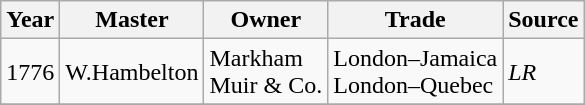<table class=" wikitable">
<tr>
<th>Year</th>
<th>Master</th>
<th>Owner</th>
<th>Trade</th>
<th>Source</th>
</tr>
<tr>
<td>1776</td>
<td>W.Hambelton</td>
<td>Markham<br>Muir & Co.</td>
<td>London–Jamaica<br>London–Quebec</td>
<td><em>LR</em></td>
</tr>
<tr>
</tr>
</table>
